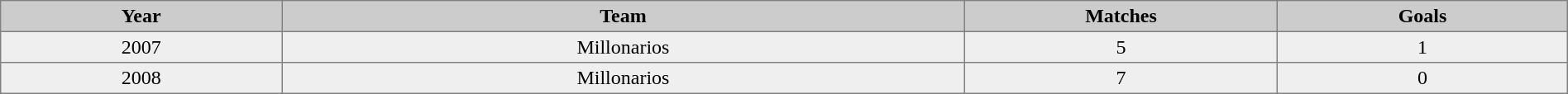<table cellpadding=3 cellspacing=0 width=100% width=40% border=1 style="border-collapse:collapse"|>
<tr align=center>
<th bgcolor=#cccccc width=2%>Year</th>
<th bgcolor=#cccccc width=5%>Team</th>
<th bgcolor=#cccccc width=2%>Matches</th>
<th bgcolor=#cccccc width=2%>Goals</th>
</tr>
<tr align=center bgcolor=#efefef>
<td>2007</td>
<td>Millonarios</td>
<td>5</td>
<td>1</td>
</tr>
<tr align=center bgcolor=#efefef>
<td>2008</td>
<td>Millonarios</td>
<td>7</td>
<td>0</td>
</tr>
</table>
